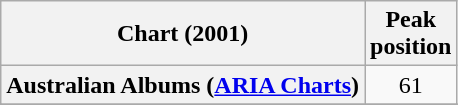<table class="wikitable sortable plainrowheaders">
<tr>
<th>Chart (2001)</th>
<th>Peak<br>position</th>
</tr>
<tr>
<th scope="row">Australian Albums (<a href='#'>ARIA Charts</a>)</th>
<td align="center">61</td>
</tr>
<tr>
</tr>
<tr>
</tr>
<tr>
</tr>
<tr>
</tr>
<tr>
</tr>
<tr>
</tr>
<tr>
</tr>
<tr>
</tr>
<tr>
</tr>
<tr>
</tr>
</table>
